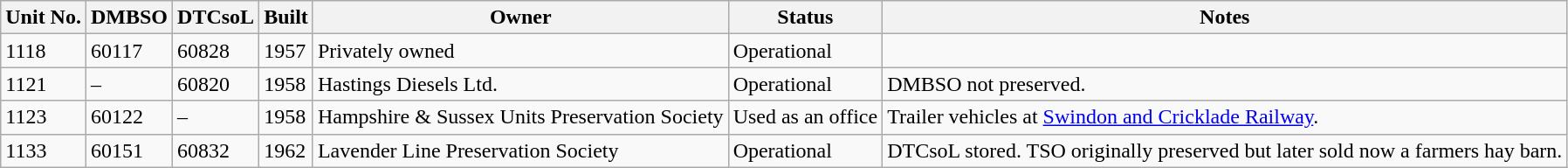<table class="wikitable sortable">
<tr>
<th>Unit No.</th>
<th>DMBSO</th>
<th>DTCsoL</th>
<th>Built</th>
<th>Owner</th>
<th>Status</th>
<th>Notes</th>
</tr>
<tr>
<td>1118</td>
<td>60117</td>
<td>60828</td>
<td>1957</td>
<td>Privately owned</td>
<td>Operational</td>
<td></td>
</tr>
<tr>
<td>1121</td>
<td>–</td>
<td>60820</td>
<td>1958</td>
<td>Hastings Diesels Ltd.</td>
<td>Operational</td>
<td>DMBSO not preserved.</td>
</tr>
<tr>
<td>1123</td>
<td>60122</td>
<td>–</td>
<td>1958</td>
<td>Hampshire & Sussex Units Preservation Society</td>
<td>Used as an office</td>
<td>Trailer vehicles at <a href='#'>Swindon and Cricklade Railway</a>.</td>
</tr>
<tr>
<td>1133</td>
<td>60151</td>
<td>60832</td>
<td>1962</td>
<td>Lavender Line Preservation Society</td>
<td>Operational</td>
<td>DTCsoL stored. TSO originally preserved but later sold now a farmers hay barn.</td>
</tr>
</table>
